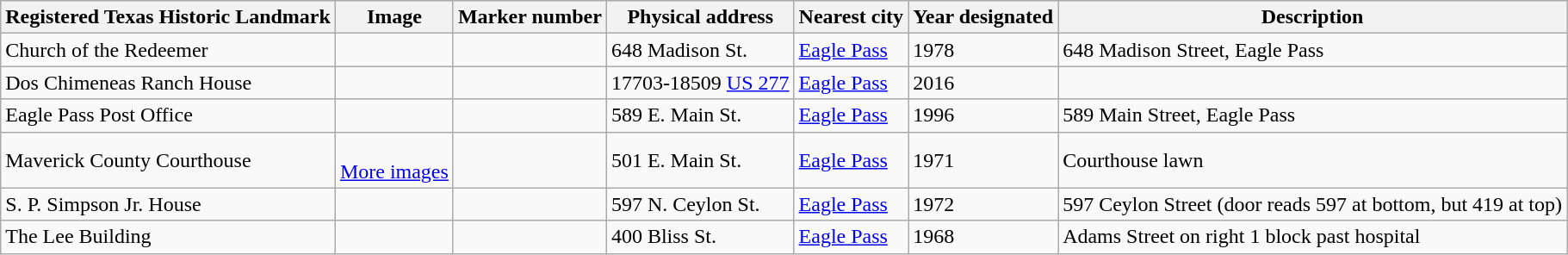<table class="wikitable sortable">
<tr>
<th>Registered Texas Historic Landmark</th>
<th>Image</th>
<th>Marker number</th>
<th>Physical address</th>
<th>Nearest city</th>
<th>Year designated</th>
<th>Description</th>
</tr>
<tr>
<td>Church of the Redeemer</td>
<td></td>
<td></td>
<td>648 Madison St.<br></td>
<td><a href='#'>Eagle Pass</a></td>
<td>1978</td>
<td>648 Madison Street, Eagle Pass</td>
</tr>
<tr>
<td>Dos Chimeneas Ranch House</td>
<td></td>
<td></td>
<td>17703-18509 <a href='#'>US 277</a></td>
<td><a href='#'>Eagle Pass</a></td>
<td>2016</td>
<td></td>
</tr>
<tr>
<td>Eagle Pass Post Office</td>
<td></td>
<td></td>
<td>589 E. Main St.<br></td>
<td><a href='#'>Eagle Pass</a></td>
<td>1996</td>
<td>589 Main Street, Eagle Pass</td>
</tr>
<tr>
<td>Maverick County Courthouse</td>
<td><br> <a href='#'>More images</a></td>
<td></td>
<td>501 E. Main St.<br></td>
<td><a href='#'>Eagle Pass</a></td>
<td>1971</td>
<td>Courthouse lawn</td>
</tr>
<tr>
<td>S. P. Simpson Jr. House</td>
<td></td>
<td></td>
<td>597 N. Ceylon St.<br></td>
<td><a href='#'>Eagle Pass</a></td>
<td>1972</td>
<td>597 Ceylon Street (door reads 597 at bottom, but 419 at top)</td>
</tr>
<tr>
<td>The Lee Building</td>
<td></td>
<td></td>
<td>400 Bliss St.<br></td>
<td><a href='#'>Eagle Pass</a></td>
<td>1968</td>
<td>Adams Street on right 1 block past hospital</td>
</tr>
</table>
